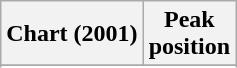<table class="wikitable sortable plainrowheaders" style="text-align:center">
<tr>
<th scope="col">Chart (2001)</th>
<th scope="col">Peak<br>position</th>
</tr>
<tr>
</tr>
<tr>
</tr>
<tr>
</tr>
<tr>
</tr>
<tr>
</tr>
<tr>
</tr>
<tr>
</tr>
<tr>
</tr>
<tr>
</tr>
<tr>
</tr>
</table>
